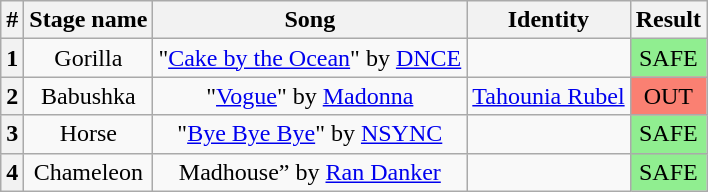<table class="wikitable plainrowheaders" style="text-align: center;">
<tr>
<th>#</th>
<th>Stage name</th>
<th>Song</th>
<th>Identity</th>
<th>Result</th>
</tr>
<tr>
<th>1</th>
<td>Gorilla</td>
<td>"<a href='#'>Cake by the Ocean</a>" by <a href='#'>DNCE</a></td>
<td></td>
<td bgcolor="lightgreen">SAFE</td>
</tr>
<tr>
<th>2</th>
<td>Babushka</td>
<td>"<a href='#'>Vogue</a>" by <a href='#'>Madonna</a></td>
<td><a href='#'>Tahounia Rubel</a></td>
<td bgcolor="salmon">OUT</td>
</tr>
<tr>
<th>3</th>
<td>Horse</td>
<td>"<a href='#'>Bye Bye Bye</a>" by <a href='#'>NSYNC</a></td>
<td></td>
<td bgcolor="lightgreen">SAFE</td>
</tr>
<tr>
<th>4</th>
<td>Chameleon</td>
<td>Madhouse” by <a href='#'>Ran Danker</a></td>
<td></td>
<td bgcolor="lightgreen">SAFE</td>
</tr>
</table>
